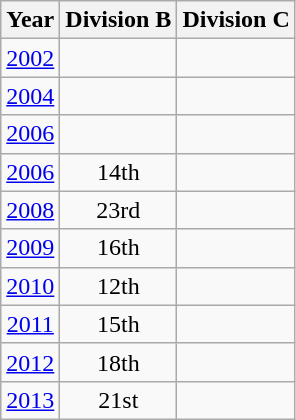<table class="wikitable" style="text-align:center">
<tr>
<th>Year</th>
<th>Division B</th>
<th>Division C</th>
</tr>
<tr>
<td><a href='#'>2002</a></td>
<td></td>
<td></td>
</tr>
<tr>
<td><a href='#'>2004</a></td>
<td></td>
<td></td>
</tr>
<tr>
<td><a href='#'>2006</a></td>
<td></td>
<td></td>
</tr>
<tr>
<td><a href='#'>2006</a></td>
<td>14th</td>
<td></td>
</tr>
<tr>
<td><a href='#'>2008</a></td>
<td>23rd</td>
<td></td>
</tr>
<tr>
<td><a href='#'>2009</a></td>
<td>16th</td>
<td></td>
</tr>
<tr>
<td><a href='#'>2010</a></td>
<td>12th</td>
<td></td>
</tr>
<tr>
<td><a href='#'>2011</a></td>
<td>15th</td>
<td></td>
</tr>
<tr>
<td><a href='#'>2012</a></td>
<td>18th</td>
<td></td>
</tr>
<tr>
<td><a href='#'>2013</a></td>
<td>21st</td>
<td></td>
</tr>
</table>
